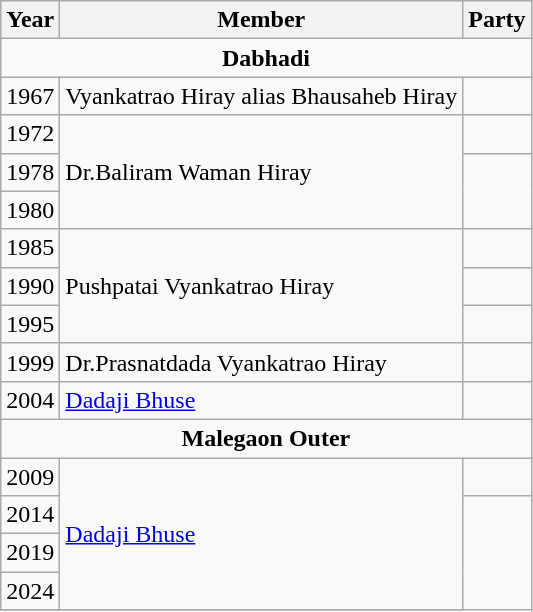<table class = wikitable>
<tr>
<th>Year</th>
<th>Member</th>
<th colspan=2>Party</th>
</tr>
<tr>
<td align="center" colspan=5><strong>Dabhadi</strong></td>
</tr>
<tr>
<td>1967</td>
<td>Vyankatrao Hiray alias Bhausaheb Hiray </td>
<td></td>
</tr>
<tr>
<td>1972</td>
<td rowspan=3>Dr.Baliram Waman Hiray</td>
<td></td>
</tr>
<tr>
<td>1978</td>
</tr>
<tr>
<td>1980</td>
</tr>
<tr>
<td>1985</td>
<td rowspan=3>Pushpatai Vyankatrao Hiray</td>
<td></td>
</tr>
<tr>
<td>1990</td>
<td></td>
</tr>
<tr>
<td>1995</td>
</tr>
<tr>
<td>1999</td>
<td>Dr.Prasnatdada Vyankatrao Hiray  </td>
<td></td>
</tr>
<tr>
<td>2004</td>
<td><a href='#'>Dadaji Bhuse</a></td>
<td></td>
</tr>
<tr>
<td align="center" colspan=5><strong>Malegaon Outer</strong></td>
</tr>
<tr>
<td>2009</td>
<td Rowspan=4><a href='#'>Dadaji Bhuse</a></td>
<td></td>
</tr>
<tr>
<td>2014</td>
</tr>
<tr>
<td>2019</td>
</tr>
<tr>
<td>2024</td>
</tr>
<tr>
</tr>
</table>
